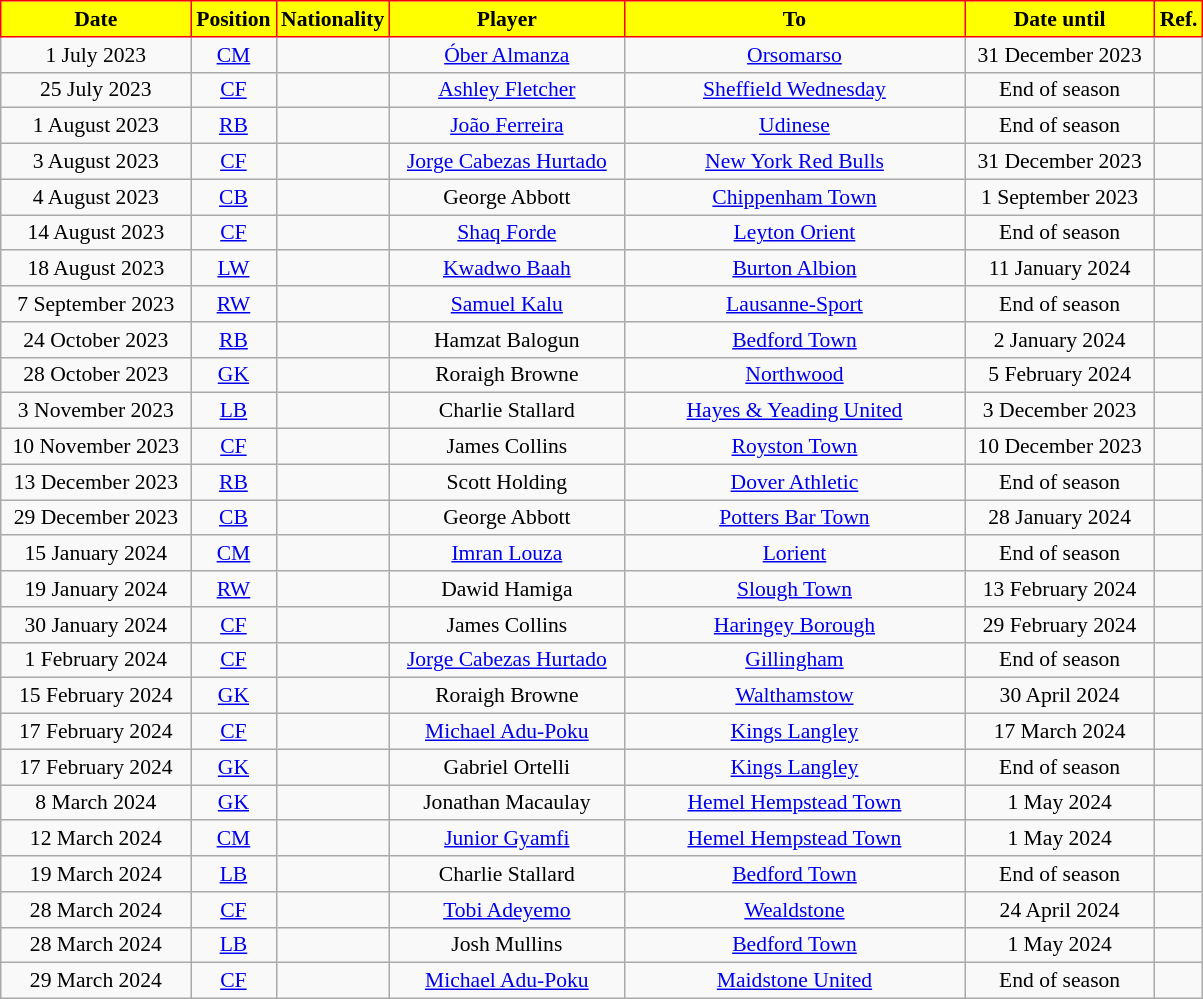<table class="wikitable" style="text-align:center; font-size:90%; ">
<tr>
<th style="background:#FFFF00; color:black; border:1px solid red; width:120px;">Date</th>
<th style="background:#FFFF00; color:black; border:1px solid red; width:50px;">Position</th>
<th style="background:#FFFF00; color:black; border:1px solid red; width:50px;">Nationality</th>
<th style="background:#FFFF00; color:black; border:1px solid red; width:150px;">Player</th>
<th style="background:#FFFF00; color:black; border:1px solid red; width:220px;">To</th>
<th style="background:#FFFF00; color:black; border:1px solid red; width:120px;">Date until</th>
<th style="background:#FFFF00; color:black; border:1px solid red; width:25px;">Ref.</th>
</tr>
<tr>
<td>1 July 2023</td>
<td><a href='#'>CM</a></td>
<td></td>
<td><a href='#'>Óber Almanza</a></td>
<td> <a href='#'>Orsomarso</a></td>
<td>31 December 2023</td>
<td></td>
</tr>
<tr>
<td>25 July 2023</td>
<td><a href='#'>CF</a></td>
<td></td>
<td><a href='#'>Ashley Fletcher</a></td>
<td> <a href='#'>Sheffield Wednesday</a></td>
<td>End of season</td>
<td></td>
</tr>
<tr>
<td>1 August 2023</td>
<td><a href='#'>RB</a></td>
<td></td>
<td><a href='#'>João Ferreira</a></td>
<td> <a href='#'>Udinese</a></td>
<td>End of season</td>
<td></td>
</tr>
<tr>
<td>3 August 2023</td>
<td><a href='#'>CF</a></td>
<td></td>
<td><a href='#'>Jorge Cabezas Hurtado</a></td>
<td> <a href='#'>New York Red Bulls</a></td>
<td>31 December 2023</td>
<td></td>
</tr>
<tr>
<td>4 August 2023</td>
<td><a href='#'>CB</a></td>
<td></td>
<td>George Abbott</td>
<td> <a href='#'>Chippenham Town</a></td>
<td>1 September 2023</td>
<td></td>
</tr>
<tr>
<td>14 August 2023</td>
<td><a href='#'>CF</a></td>
<td></td>
<td><a href='#'>Shaq Forde</a></td>
<td> <a href='#'>Leyton Orient</a></td>
<td>End of season</td>
<td></td>
</tr>
<tr>
<td>18 August 2023</td>
<td><a href='#'>LW</a></td>
<td></td>
<td><a href='#'>Kwadwo Baah</a></td>
<td> <a href='#'>Burton Albion</a></td>
<td>11 January 2024</td>
<td></td>
</tr>
<tr>
<td>7 September 2023</td>
<td><a href='#'>RW</a></td>
<td></td>
<td><a href='#'>Samuel Kalu</a></td>
<td> <a href='#'>Lausanne-Sport</a></td>
<td>End of season</td>
<td></td>
</tr>
<tr>
<td>24 October 2023</td>
<td><a href='#'>RB</a></td>
<td></td>
<td>Hamzat Balogun</td>
<td> <a href='#'>Bedford Town</a></td>
<td>2 January 2024</td>
<td></td>
</tr>
<tr>
<td>28 October 2023</td>
<td><a href='#'>GK</a></td>
<td></td>
<td>Roraigh Browne</td>
<td> <a href='#'>Northwood</a></td>
<td>5 February 2024</td>
<td></td>
</tr>
<tr>
<td>3 November 2023</td>
<td><a href='#'>LB</a></td>
<td></td>
<td>Charlie Stallard</td>
<td> <a href='#'>Hayes & Yeading United</a></td>
<td>3 December 2023</td>
<td></td>
</tr>
<tr>
<td>10 November 2023</td>
<td><a href='#'>CF</a></td>
<td></td>
<td>James Collins</td>
<td> <a href='#'>Royston Town</a></td>
<td>10 December 2023</td>
<td></td>
</tr>
<tr>
<td>13 December 2023</td>
<td><a href='#'>RB</a></td>
<td></td>
<td>Scott Holding</td>
<td> <a href='#'>Dover Athletic</a></td>
<td>End of season</td>
<td></td>
</tr>
<tr>
<td>29 December 2023</td>
<td><a href='#'>CB</a></td>
<td></td>
<td>George Abbott</td>
<td> <a href='#'>Potters Bar Town</a></td>
<td>28 January 2024</td>
<td></td>
</tr>
<tr>
<td>15 January 2024</td>
<td><a href='#'>CM</a></td>
<td></td>
<td><a href='#'>Imran Louza</a></td>
<td> <a href='#'>Lorient</a></td>
<td>End of season</td>
<td></td>
</tr>
<tr>
<td>19 January 2024</td>
<td><a href='#'>RW</a></td>
<td></td>
<td>Dawid Hamiga</td>
<td> <a href='#'>Slough Town</a></td>
<td>13 February 2024</td>
<td></td>
</tr>
<tr>
<td>30 January 2024</td>
<td><a href='#'>CF</a></td>
<td></td>
<td>James Collins</td>
<td> <a href='#'>Haringey Borough</a></td>
<td>29 February 2024</td>
<td></td>
</tr>
<tr>
<td>1 February 2024</td>
<td><a href='#'>CF</a></td>
<td></td>
<td><a href='#'>Jorge Cabezas Hurtado</a></td>
<td> <a href='#'>Gillingham</a></td>
<td>End of season</td>
<td></td>
</tr>
<tr>
<td>15 February 2024</td>
<td><a href='#'>GK</a></td>
<td></td>
<td>Roraigh Browne</td>
<td> <a href='#'>Walthamstow</a></td>
<td>30 April 2024</td>
<td></td>
</tr>
<tr>
<td>17 February 2024</td>
<td><a href='#'>CF</a></td>
<td></td>
<td><a href='#'>Michael Adu-Poku</a></td>
<td> <a href='#'>Kings Langley</a></td>
<td>17 March 2024</td>
<td></td>
</tr>
<tr>
<td>17 February 2024</td>
<td><a href='#'>GK</a></td>
<td></td>
<td>Gabriel Ortelli</td>
<td> <a href='#'>Kings Langley</a></td>
<td>End of season</td>
<td></td>
</tr>
<tr>
<td>8 March 2024</td>
<td><a href='#'>GK</a></td>
<td></td>
<td>Jonathan Macaulay</td>
<td> <a href='#'>Hemel Hempstead Town</a></td>
<td>1 May 2024</td>
<td></td>
</tr>
<tr>
<td>12 March 2024</td>
<td><a href='#'>CM</a></td>
<td></td>
<td><a href='#'>Junior Gyamfi</a></td>
<td> <a href='#'>Hemel Hempstead Town</a></td>
<td>1 May 2024</td>
<td></td>
</tr>
<tr>
<td>19 March 2024</td>
<td><a href='#'>LB</a></td>
<td></td>
<td>Charlie Stallard</td>
<td> <a href='#'>Bedford Town</a></td>
<td>End of season</td>
<td></td>
</tr>
<tr>
<td>28 March 2024</td>
<td><a href='#'>CF</a></td>
<td></td>
<td><a href='#'>Tobi Adeyemo</a></td>
<td> <a href='#'>Wealdstone</a></td>
<td>24 April 2024</td>
<td></td>
</tr>
<tr>
<td>28 March 2024</td>
<td><a href='#'>LB</a></td>
<td></td>
<td>Josh Mullins</td>
<td> <a href='#'>Bedford Town</a></td>
<td>1 May 2024</td>
<td></td>
</tr>
<tr>
<td>29 March 2024</td>
<td><a href='#'>CF</a></td>
<td></td>
<td><a href='#'>Michael Adu-Poku</a></td>
<td> <a href='#'>Maidstone United</a></td>
<td>End of season</td>
<td></td>
</tr>
</table>
